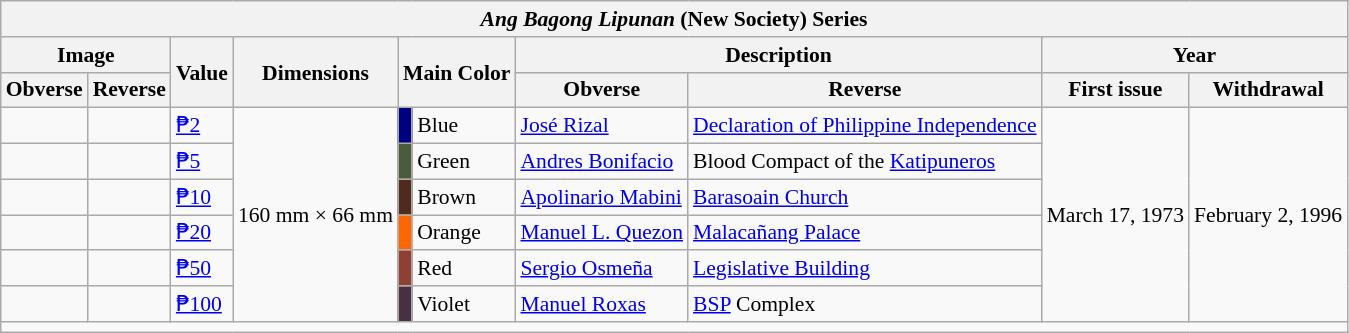<table class="wikitable" style="font-size: 90%">
<tr>
<th colspan="10"><em>Ang Bagong Lipunan</em> (New Society) Series</th>
</tr>
<tr>
<th colspan="2">Image</th>
<th rowspan="2">Value</th>
<th rowspan="2">Dimensions</th>
<th colspan="2" rowspan="2">Main Color</th>
<th colspan="2">Description</th>
<th colspan="2">Year</th>
</tr>
<tr>
<th>Obverse</th>
<th>Reverse</th>
<th>Obverse</th>
<th>Reverse</th>
<th>First issue</th>
<th>Withdrawal</th>
</tr>
<tr>
<td></td>
<td></td>
<td><a href='#'>₱2</a></td>
<td rowspan="6">160 mm × 66 mm</td>
<td style="text-align:center; background:#000080;"></td>
<td>Blue</td>
<td><a href='#'>José Rizal</a></td>
<td><a href='#'>Declaration of Philippine Independence</a></td>
<td style="text-align:center;" rowspan=6>March 17, 1973</td>
<td style="text-align:center;" rowspan=6>February 2, 1996</td>
</tr>
<tr>
<td></td>
<td></td>
<td><a href='#'>₱5</a></td>
<td style="text-align:center; background:#4A5C3D;"></td>
<td>Green</td>
<td><a href='#'>Andres Bonifacio</a></td>
<td>Blood Compact of the <a href='#'>Katipuneros</a></td>
</tr>
<tr>
<td></td>
<td></td>
<td><a href='#'>₱10</a></td>
<td style="text-align:center; background:#502a1e;"></td>
<td>Brown</td>
<td><a href='#'>Apolinario Mabini</a></td>
<td><a href='#'>Barasoain Church</a></td>
</tr>
<tr>
<td></td>
<td></td>
<td><a href='#'>₱20</a></td>
<td style="text-align:center; background:#FF6600;"></td>
<td>Orange</td>
<td><a href='#'>Manuel L. Quezon</a></td>
<td><a href='#'>Malacañang Palace</a></td>
</tr>
<tr>
<td></td>
<td></td>
<td><a href='#'>₱50</a></td>
<td style="text-align:center; background:#8F4034;"></td>
<td>Red</td>
<td><a href='#'>Sergio Osmeña</a></td>
<td><a href='#'>Legislative Building</a></td>
</tr>
<tr>
<td></td>
<td></td>
<td><a href='#'>₱100</a></td>
<td style="text-align:center; background:#463041;"></td>
<td>Violet</td>
<td><a href='#'>Manuel Roxas</a></td>
<td><a href='#'>BSP</a> Complex</td>
</tr>
<tr>
<td colspan="10"></td>
</tr>
</table>
